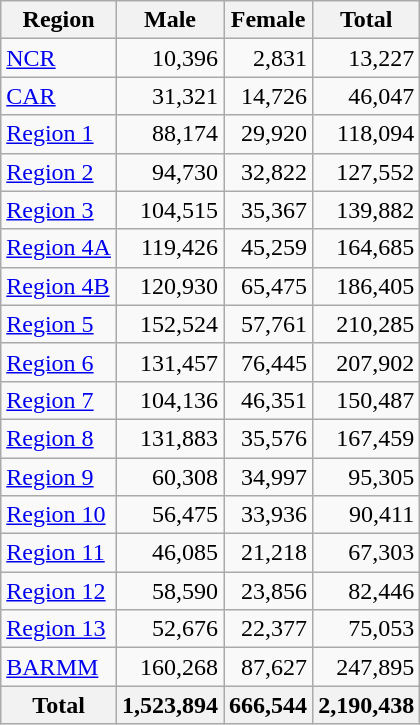<table class="wikitable sortable floatright">
<tr>
<th>Region</th>
<th>Male</th>
<th>Female</th>
<th>Total</th>
</tr>
<tr>
<td><a href='#'>NCR</a></td>
<td style="text-align:right;">10,396</td>
<td style="text-align:right;">2,831</td>
<td style="text-align:right;">13,227</td>
</tr>
<tr>
<td><a href='#'>CAR</a></td>
<td style="text-align:right;">31,321</td>
<td style="text-align:right;">14,726</td>
<td style="text-align:right;">46,047</td>
</tr>
<tr>
<td><a href='#'>Region 1</a></td>
<td style="text-align:right;">88,174</td>
<td style="text-align:right;">29,920</td>
<td style="text-align:right;">118,094</td>
</tr>
<tr>
<td><a href='#'>Region 2</a></td>
<td style="text-align:right;">94,730</td>
<td style="text-align:right;">32,822</td>
<td style="text-align:right;">127,552</td>
</tr>
<tr>
<td><a href='#'>Region 3</a></td>
<td style="text-align:right;">104,515</td>
<td style="text-align:right;">35,367</td>
<td style="text-align:right;">139,882</td>
</tr>
<tr>
<td><a href='#'>Region 4A</a></td>
<td style="text-align:right;">119,426</td>
<td style="text-align:right;">45,259</td>
<td style="text-align:right;">164,685</td>
</tr>
<tr>
<td><a href='#'>Region 4B</a></td>
<td style="text-align:right;">120,930</td>
<td style="text-align:right;">65,475</td>
<td style="text-align:right;">186,405</td>
</tr>
<tr>
<td><a href='#'>Region 5</a></td>
<td style="text-align:right;">152,524</td>
<td style="text-align:right;">57,761</td>
<td style="text-align:right;">210,285</td>
</tr>
<tr>
<td><a href='#'>Region 6</a></td>
<td style="text-align:right;">131,457</td>
<td style="text-align:right;">76,445</td>
<td style="text-align:right;">207,902</td>
</tr>
<tr>
<td><a href='#'>Region 7</a></td>
<td style="text-align:right;">104,136</td>
<td style="text-align:right;">46,351</td>
<td style="text-align:right;">150,487</td>
</tr>
<tr>
<td><a href='#'>Region 8</a></td>
<td style="text-align:right;">131,883</td>
<td style="text-align:right;">35,576</td>
<td style="text-align:right;">167,459</td>
</tr>
<tr>
<td><a href='#'>Region 9</a></td>
<td style="text-align:right;">60,308</td>
<td style="text-align:right;">34,997</td>
<td style="text-align:right;">95,305</td>
</tr>
<tr>
<td><a href='#'>Region 10</a></td>
<td style="text-align:right;">56,475</td>
<td style="text-align:right;">33,936</td>
<td style="text-align:right;">90,411</td>
</tr>
<tr>
<td><a href='#'>Region 11</a></td>
<td style="text-align:right;">46,085</td>
<td style="text-align:right;">21,218</td>
<td style="text-align:right;">67,303</td>
</tr>
<tr>
<td><a href='#'>Region 12</a></td>
<td style="text-align:right;">58,590</td>
<td style="text-align:right;">23,856</td>
<td style="text-align:right;">82,446</td>
</tr>
<tr>
<td><a href='#'>Region 13</a></td>
<td style="text-align:right;">52,676</td>
<td style="text-align:right;">22,377</td>
<td style="text-align:right;">75,053</td>
</tr>
<tr>
<td><a href='#'>BARMM</a></td>
<td style="text-align:right;">160,268</td>
<td style="text-align:right;">87,627</td>
<td style="text-align:right;">247,895</td>
</tr>
<tr>
<th>Total</th>
<th style="text-align:right;">1,523,894</th>
<th style="text-align:right;">666,544</th>
<th style="text-align:right;">2,190,438</th>
</tr>
</table>
